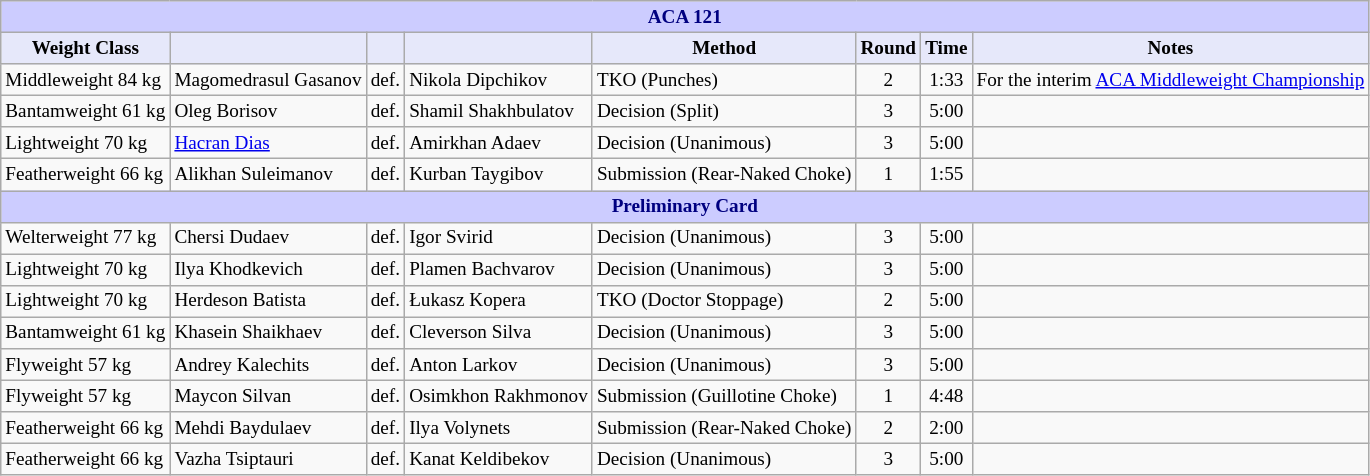<table class="wikitable" style="font-size: 80%;">
<tr>
<th colspan="8" style="background-color: #ccf; color: #000080; text-align: center;"><strong>ACA 121</strong></th>
</tr>
<tr>
<th colspan="1" style="background-color: #E6E8FA; color: #000000; text-align: center;">Weight Class</th>
<th colspan="1" style="background-color: #E6E8FA; color: #000000; text-align: center;"></th>
<th colspan="1" style="background-color: #E6E8FA; color: #000000; text-align: center;"></th>
<th colspan="1" style="background-color: #E6E8FA; color: #000000; text-align: center;"></th>
<th colspan="1" style="background-color: #E6E8FA; color: #000000; text-align: center;">Method</th>
<th colspan="1" style="background-color: #E6E8FA; color: #000000; text-align: center;">Round</th>
<th colspan="1" style="background-color: #E6E8FA; color: #000000; text-align: center;">Time</th>
<th colspan="1" style="background-color: #E6E8FA; color: #000000; text-align: center;">Notes</th>
</tr>
<tr>
<td>Middleweight 84 kg</td>
<td> Magomedrasul Gasanov</td>
<td>def.</td>
<td> Nikola Dipchikov</td>
<td>TKO (Punches)</td>
<td align=center>2</td>
<td align=center>1:33</td>
<td>For the interim <a href='#'>ACA Middleweight Championship</a></td>
</tr>
<tr>
<td>Bantamweight 61 kg</td>
<td> Oleg Borisov</td>
<td>def.</td>
<td> Shamil Shakhbulatov</td>
<td>Decision (Split)</td>
<td align=center>3</td>
<td align=center>5:00</td>
<td></td>
</tr>
<tr>
<td>Lightweight 70 kg</td>
<td> <a href='#'>Hacran Dias</a></td>
<td>def.</td>
<td> Amirkhan Adaev</td>
<td>Decision (Unanimous)</td>
<td align=center>3</td>
<td align=center>5:00</td>
<td></td>
</tr>
<tr>
<td>Featherweight 66 kg</td>
<td> Alikhan Suleimanov</td>
<td>def.</td>
<td> Kurban Taygibov</td>
<td>Submission (Rear-Naked Choke)</td>
<td align=center>1</td>
<td align=center>1:55</td>
<td></td>
</tr>
<tr>
<th colspan="8" style="background-color: #ccf; color: #000080; text-align: center;"><strong>Preliminary Card</strong></th>
</tr>
<tr>
<td>Welterweight 77 kg</td>
<td> Chersi Dudaev</td>
<td>def.</td>
<td> Igor Svirid</td>
<td>Decision (Unanimous)</td>
<td align=center>3</td>
<td align=center>5:00</td>
<td></td>
</tr>
<tr>
<td>Lightweight 70 kg</td>
<td> Ilya Khodkevich</td>
<td>def.</td>
<td> Plamen Bachvarov</td>
<td>Decision (Unanimous)</td>
<td align=center>3</td>
<td align=center>5:00</td>
<td></td>
</tr>
<tr>
<td>Lightweight 70 kg</td>
<td> Herdeson Batista</td>
<td>def.</td>
<td> Łukasz Kopera</td>
<td>TKO (Doctor Stoppage)</td>
<td align=center>2</td>
<td align=center>5:00</td>
<td></td>
</tr>
<tr>
<td>Bantamweight 61 kg</td>
<td> Khasein Shaikhaev</td>
<td>def.</td>
<td> Cleverson Silva</td>
<td>Decision (Unanimous)</td>
<td align=center>3</td>
<td align=center>5:00</td>
<td></td>
</tr>
<tr>
<td>Flyweight 57 kg</td>
<td> Andrey Kalechits</td>
<td>def.</td>
<td> Anton Larkov</td>
<td>Decision (Unanimous)</td>
<td align=center>3</td>
<td align=center>5:00</td>
<td></td>
</tr>
<tr>
<td>Flyweight 57 kg</td>
<td> Maycon Silvan</td>
<td>def.</td>
<td> Osimkhon Rakhmonov</td>
<td>Submission (Guillotine Choke)</td>
<td align=center>1</td>
<td align=center>4:48</td>
<td></td>
</tr>
<tr>
<td>Featherweight 66 kg</td>
<td> Mehdi Baydulaev</td>
<td>def.</td>
<td> Ilya Volynets</td>
<td>Submission (Rear-Naked Choke)</td>
<td align=center>2</td>
<td align=center>2:00</td>
<td></td>
</tr>
<tr>
<td>Featherweight 66 kg</td>
<td> Vazha Tsiptauri</td>
<td>def.</td>
<td> Kanat Keldibekov</td>
<td>Decision (Unanimous)</td>
<td align=center>3</td>
<td align=center>5:00</td>
<td></td>
</tr>
</table>
